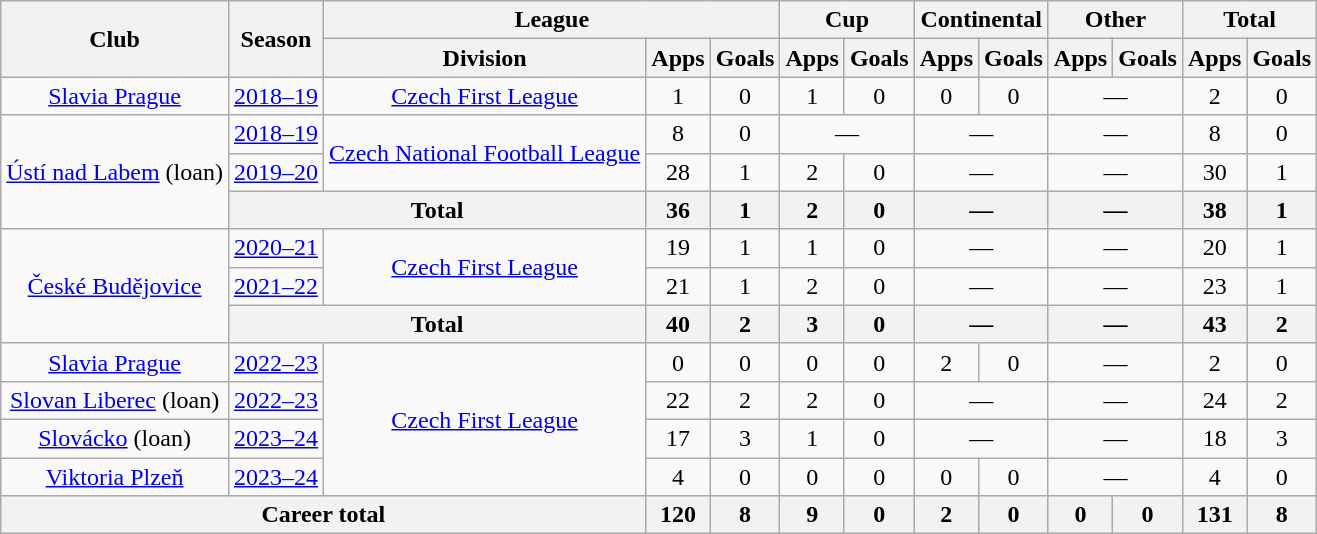<table class="wikitable" style="text-align:center">
<tr>
<th rowspan=2>Club</th>
<th rowspan=2>Season</th>
<th colspan=3>League</th>
<th colspan=2>Cup</th>
<th colspan=2>Continental</th>
<th colspan=2>Other</th>
<th colspan=2>Total</th>
</tr>
<tr>
<th>Division</th>
<th>Apps</th>
<th>Goals</th>
<th>Apps</th>
<th>Goals</th>
<th>Apps</th>
<th>Goals</th>
<th>Apps</th>
<th>Goals</th>
<th>Apps</th>
<th>Goals</th>
</tr>
<tr>
<td><a href='#'>Slavia Prague</a></td>
<td><a href='#'>2018–19</a></td>
<td><a href='#'>Czech First League</a></td>
<td>1</td>
<td>0</td>
<td>1</td>
<td>0</td>
<td>0</td>
<td>0</td>
<td colspan="2">—</td>
<td>2</td>
<td>0</td>
</tr>
<tr>
<td rowspan="3"><a href='#'>Ústí nad Labem</a> (loan)</td>
<td><a href='#'>2018–19</a></td>
<td rowspan="2"><a href='#'>Czech National Football League</a></td>
<td>8</td>
<td>0</td>
<td colspan="2">—</td>
<td colspan="2">—</td>
<td colspan="2">—</td>
<td>8</td>
<td>0</td>
</tr>
<tr>
<td><a href='#'>2019–20</a></td>
<td>28</td>
<td>1</td>
<td>2</td>
<td>0</td>
<td colspan="2">—</td>
<td colspan="2">—</td>
<td>30</td>
<td>1</td>
</tr>
<tr>
<th colspan="2">Total</th>
<th>36</th>
<th>1</th>
<th>2</th>
<th>0</th>
<th colspan="2">—</th>
<th colspan="2">—</th>
<th>38</th>
<th>1</th>
</tr>
<tr>
<td rowspan="3"><a href='#'>České Budějovice</a></td>
<td><a href='#'>2020–21</a></td>
<td rowspan="2"><a href='#'>Czech First League</a></td>
<td>19</td>
<td>1</td>
<td>1</td>
<td>0</td>
<td colspan="2">—</td>
<td colspan="2">—</td>
<td>20</td>
<td>1</td>
</tr>
<tr>
<td><a href='#'>2021–22</a></td>
<td>21</td>
<td>1</td>
<td>2</td>
<td>0</td>
<td colspan="2">—</td>
<td colspan="2">—</td>
<td>23</td>
<td>1</td>
</tr>
<tr>
<th colspan="2">Total</th>
<th>40</th>
<th>2</th>
<th>3</th>
<th>0</th>
<th colspan="2">—</th>
<th colspan="2">—</th>
<th>43</th>
<th>2</th>
</tr>
<tr>
<td><a href='#'>Slavia Prague</a></td>
<td><a href='#'>2022–23</a></td>
<td rowspan="4"><a href='#'>Czech First League</a></td>
<td>0</td>
<td>0</td>
<td>0</td>
<td>0</td>
<td>2</td>
<td>0</td>
<td colspan="2">—</td>
<td>2</td>
<td>0</td>
</tr>
<tr>
<td><a href='#'>Slovan Liberec</a> (loan)</td>
<td><a href='#'>2022–23</a></td>
<td>22</td>
<td>2</td>
<td>2</td>
<td>0</td>
<td colspan="2">—</td>
<td colspan="2">—</td>
<td>24</td>
<td>2</td>
</tr>
<tr>
<td><a href='#'>Slovácko</a> (loan)</td>
<td><a href='#'>2023–24</a></td>
<td>17</td>
<td>3</td>
<td>1</td>
<td>0</td>
<td colspan="2">—</td>
<td colspan="2">—</td>
<td>18</td>
<td>3</td>
</tr>
<tr>
<td><a href='#'>Viktoria Plzeň</a></td>
<td><a href='#'>2023–24</a></td>
<td>4</td>
<td>0</td>
<td>0</td>
<td>0</td>
<td>0</td>
<td>0</td>
<td colspan="2">—</td>
<td>4</td>
<td>0</td>
</tr>
<tr>
<th colspan="3">Career total</th>
<th>120</th>
<th>8</th>
<th>9</th>
<th>0</th>
<th>2</th>
<th>0</th>
<th>0</th>
<th>0</th>
<th>131</th>
<th>8</th>
</tr>
</table>
